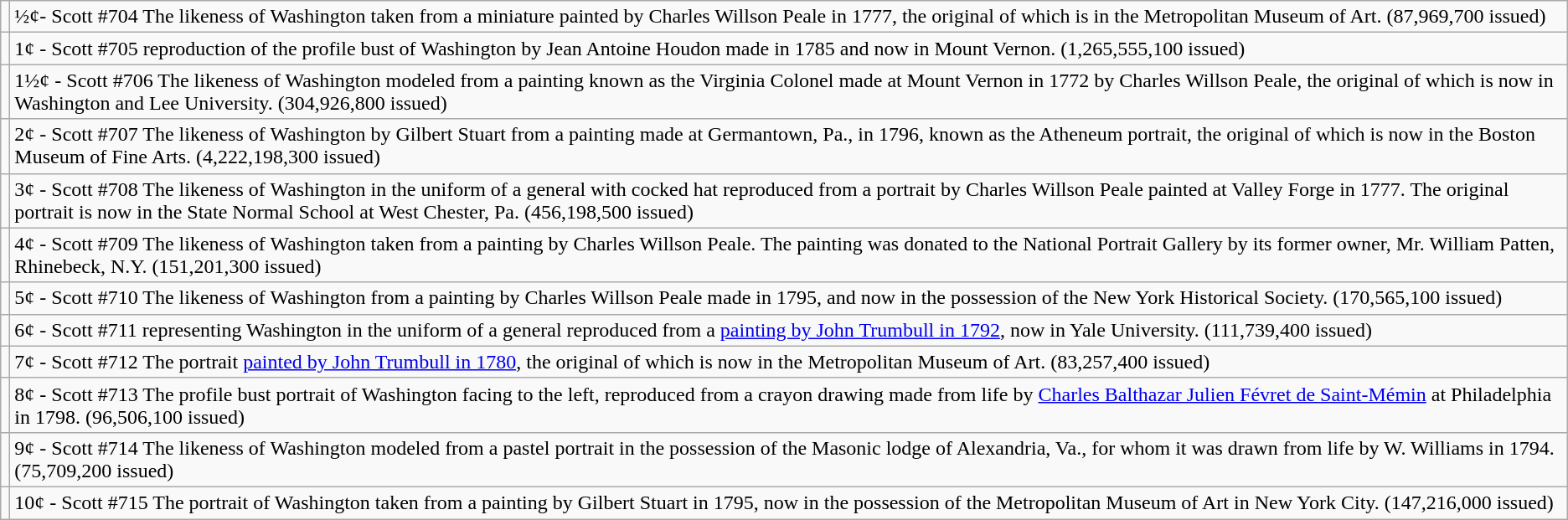<table class="wikitable" |  border="1">
<tr>
<td></td>
<td>½¢- Scott #704 The likeness of Washington taken from a miniature painted by Charles Willson Peale in 1777, the original of which is in the Metropolitan Museum of Art. (87,969,700 issued)</td>
</tr>
<tr>
<td></td>
<td>1¢ - Scott #705 reproduction of the profile bust of Washington by Jean Antoine Houdon made in 1785 and now in Mount Vernon. (1,265,555,100 issued)</td>
</tr>
<tr>
<td></td>
<td>1½¢ - Scott #706 The likeness of Washington modeled from a painting known as the Virginia Colonel made at Mount Vernon in 1772 by Charles Willson Peale, the original of which is now in Washington and Lee University. (304,926,800 issued)</td>
</tr>
<tr>
<td></td>
<td>2¢ - Scott #707 The  likeness of Washington by Gilbert Stuart from a painting made at Germantown, Pa., in 1796, known as the Atheneum portrait, the original of which is now in the Boston Museum of Fine Arts.  (4,222,198,300 issued)</td>
</tr>
<tr>
<td></td>
<td>3¢ - Scott #708 The  likeness of Washington in the uniform of a general with cocked hat reproduced from a portrait by Charles Willson Peale painted at Valley Forge in 1777. The original portrait is now in the State Normal School at West Chester, Pa. (456,198,500 issued)</td>
</tr>
<tr>
<td></td>
<td>4¢ - Scott #709 The  likeness of Washington taken from a painting by Charles Willson Peale. The painting was donated to the National Portrait Gallery by its former owner, Mr. William Patten, Rhinebeck, N.Y. (151,201,300 issued)</td>
</tr>
<tr>
<td></td>
<td>5¢ - Scott #710 The likeness of Washington from a painting by Charles Willson Peale made in 1795, and now in the possession of the New York Historical Society. (170,565,100 issued)</td>
</tr>
<tr>
<td></td>
<td>6¢ - Scott #711 representing Washington in the uniform of a general reproduced from a <a href='#'>painting by John Trumbull in 1792</a>, now in Yale University. (111,739,400 issued)</td>
</tr>
<tr>
<td></td>
<td>7¢ - Scott #712 The portrait <a href='#'>painted by John Trumbull in 1780</a>, the original of which is now in the Metropolitan Museum of Art.  (83,257,400 issued)</td>
</tr>
<tr>
<td></td>
<td>8¢ - Scott #713 The profile bust portrait of Washington facing to the left, reproduced from a crayon drawing made from life by <a href='#'>Charles Balthazar Julien Févret de Saint-Mémin</a> at Philadelphia in 1798. (96,506,100 issued)</td>
</tr>
<tr>
<td></td>
<td>9¢ - Scott #714 The likeness of Washington modeled from a pastel portrait in the possession of the Masonic lodge of Alexandria, Va., for whom it was drawn from life by W. Williams in 1794. (75,709,200 issued)</td>
</tr>
<tr>
<td></td>
<td>10¢ - Scott #715 The  portrait of Washington taken from a painting by Gilbert Stuart in 1795, now in the possession of the Metropolitan Museum of Art in New York City. (147,216,000 issued)</td>
</tr>
</table>
